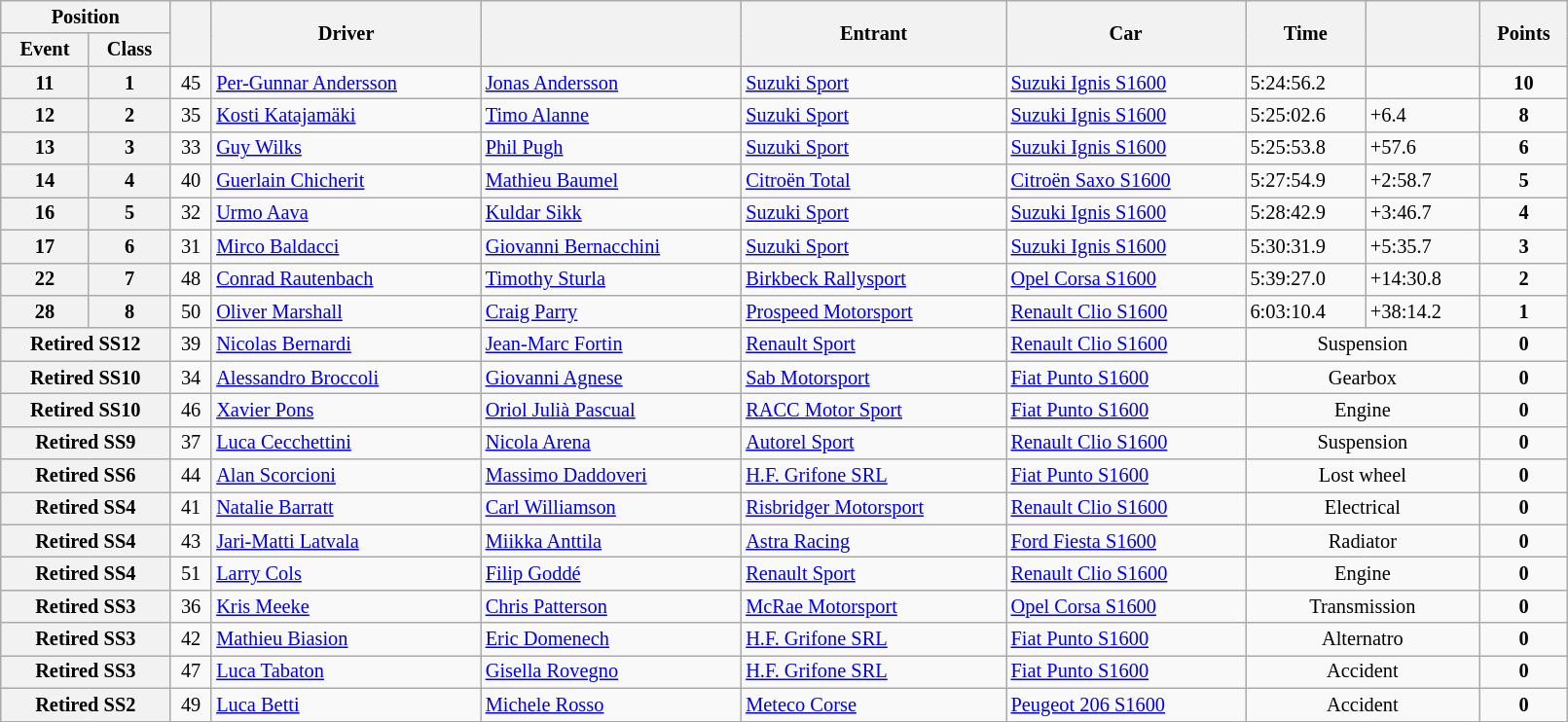<table class="wikitable" width=85% style="font-size: 85%;">
<tr>
<th colspan="2">Position</th>
<th rowspan="2"></th>
<th rowspan="2">Driver</th>
<th rowspan="2"></th>
<th rowspan="2">Entrant</th>
<th rowspan="2">Car</th>
<th rowspan="2">Time</th>
<th rowspan="2"></th>
<th rowspan="2">Points</th>
</tr>
<tr>
<th>Event</th>
<th>Class</th>
</tr>
<tr>
<th>11</th>
<th>1</th>
<td align="center">45</td>
<td> <a href='#'>Per-Gunnar Andersson</a></td>
<td> <a href='#'>Jonas Andersson</a></td>
<td> <a href='#'>Suzuki Sport</a></td>
<td><a href='#'>Suzuki Ignis S1600</a></td>
<td>5:24:56.2</td>
<td></td>
<td align="center"><strong>10</strong></td>
</tr>
<tr>
<th>12</th>
<th>2</th>
<td align="center">35</td>
<td> <a href='#'>Kosti Katajamäki</a></td>
<td> <a href='#'>Timo Alanne</a></td>
<td> <a href='#'>Suzuki Sport</a></td>
<td><a href='#'>Suzuki Ignis S1600</a></td>
<td>5:25:02.6</td>
<td>+6.4</td>
<td align="center"><strong>8</strong></td>
</tr>
<tr>
<th>13</th>
<th>3</th>
<td align="center">33</td>
<td> <a href='#'>Guy Wilks</a></td>
<td> <a href='#'>Phil Pugh</a></td>
<td> <a href='#'>Suzuki Sport</a></td>
<td><a href='#'>Suzuki Ignis S1600</a></td>
<td>5:25:53.8</td>
<td>+57.6</td>
<td align="center"><strong>6</strong></td>
</tr>
<tr>
<th>14</th>
<th>4</th>
<td align="center">40</td>
<td> <a href='#'>Guerlain Chicherit</a></td>
<td> <a href='#'>Mathieu Baumel</a></td>
<td> <a href='#'>Citroën Total</a></td>
<td><a href='#'>Citroën Saxo S1600</a></td>
<td>5:27:54.9</td>
<td>+2:58.7</td>
<td align="center"><strong>5</strong></td>
</tr>
<tr>
<th>16</th>
<th>5</th>
<td align="center">32</td>
<td> <a href='#'>Urmo Aava</a></td>
<td> <a href='#'>Kuldar Sikk</a></td>
<td> <a href='#'>Suzuki Sport</a></td>
<td><a href='#'>Suzuki Ignis S1600</a></td>
<td>5:28:42.9</td>
<td>+3:46.7</td>
<td align="center"><strong>4</strong></td>
</tr>
<tr>
<th>17</th>
<th>6</th>
<td align="center">31</td>
<td> <a href='#'>Mirco Baldacci</a></td>
<td> <a href='#'>Giovanni Bernacchini</a></td>
<td> <a href='#'>Suzuki Sport</a></td>
<td><a href='#'>Suzuki Ignis S1600</a></td>
<td>5:30:31.9</td>
<td>+5:35.7</td>
<td align="center"><strong>3</strong></td>
</tr>
<tr>
<th>22</th>
<th>7</th>
<td align="center">48</td>
<td> <a href='#'>Conrad Rautenbach</a></td>
<td> <a href='#'>Timothy Sturla</a></td>
<td> <a href='#'>Birkbeck Rallysport</a></td>
<td><a href='#'>Opel Corsa S1600</a></td>
<td>5:39:27.0</td>
<td>+14:30.8</td>
<td align="center"><strong>2</strong></td>
</tr>
<tr>
<th>28</th>
<th>8</th>
<td align="center">50</td>
<td> <a href='#'>Oliver Marshall</a></td>
<td> <a href='#'>Craig Parry</a></td>
<td> <a href='#'>Prospeed Motorsport</a></td>
<td><a href='#'>Renault Clio S1600</a></td>
<td>6:03:10.4</td>
<td>+38:14.2</td>
<td align="center"><strong>1</strong></td>
</tr>
<tr>
<th colspan="2">Retired SS12</th>
<td align="center">39</td>
<td> <a href='#'>Nicolas Bernardi</a></td>
<td> <a href='#'>Jean-Marc Fortin</a></td>
<td> <a href='#'>Renault Sport</a></td>
<td><a href='#'>Renault Clio S1600</a></td>
<td align="center" colspan="2">Suspension</td>
<td align="center"><strong>0</strong></td>
</tr>
<tr>
<th colspan="2">Retired SS10</th>
<td align="center">34</td>
<td> <a href='#'>Alessandro Broccoli</a></td>
<td> <a href='#'>Giovanni Agnese</a></td>
<td> <a href='#'>Sab Motorsport</a></td>
<td><a href='#'>Fiat Punto S1600</a></td>
<td align="center" colspan="2">Gearbox</td>
<td align="center"><strong>0</strong></td>
</tr>
<tr>
<th colspan="2">Retired SS10</th>
<td align="center">46</td>
<td> <a href='#'>Xavier Pons</a></td>
<td> <a href='#'>Oriol Julià Pascual</a></td>
<td> <a href='#'>RACC Motor Sport</a></td>
<td><a href='#'>Fiat Punto S1600</a></td>
<td align="center" colspan="2">Engine</td>
<td align="center"><strong>0</strong></td>
</tr>
<tr>
<th colspan="2">Retired SS9</th>
<td align="center">37</td>
<td> <a href='#'>Luca Cecchettini</a></td>
<td> <a href='#'>Nicola Arena</a></td>
<td> <a href='#'>Autorel Sport</a></td>
<td><a href='#'>Renault Clio S1600</a></td>
<td align="center" colspan="2">Suspension</td>
<td align="center"><strong>0</strong></td>
</tr>
<tr>
<th colspan="2">Retired SS6</th>
<td align="center">44</td>
<td> <a href='#'>Alan Scorcioni</a></td>
<td> <a href='#'>Massimo Daddoveri</a></td>
<td> <a href='#'>H.F. Grifone SRL</a></td>
<td><a href='#'>Fiat Punto S1600</a></td>
<td align="center" colspan="2">Lost wheel</td>
<td align="center"><strong>0</strong></td>
</tr>
<tr>
<th colspan="2">Retired SS4</th>
<td align="center">41</td>
<td> <a href='#'>Natalie Barratt</a></td>
<td> <a href='#'>Carl Williamson</a></td>
<td> <a href='#'>Risbridger Motorsport</a></td>
<td><a href='#'>Renault Clio S1600</a></td>
<td align="center" colspan="2">Electrical</td>
<td align="center"><strong>0</strong></td>
</tr>
<tr>
<th colspan="2">Retired SS4</th>
<td align="center">43</td>
<td> <a href='#'>Jari-Matti Latvala</a></td>
<td> <a href='#'>Miikka Anttila</a></td>
<td> <a href='#'>Astra Racing</a></td>
<td><a href='#'>Ford Fiesta S1600</a></td>
<td align="center" colspan="2">Radiator</td>
<td align="center"><strong>0</strong></td>
</tr>
<tr>
<th colspan="2">Retired SS4</th>
<td align="center">51</td>
<td> <a href='#'>Larry Cols</a></td>
<td> <a href='#'>Filip Goddé</a></td>
<td> <a href='#'>Renault Sport</a></td>
<td><a href='#'>Renault Clio S1600</a></td>
<td align="center" colspan="2">Engine</td>
<td align="center"><strong>0</strong></td>
</tr>
<tr>
<th colspan="2">Retired SS3</th>
<td align="center">36</td>
<td> <a href='#'>Kris Meeke</a></td>
<td> <a href='#'>Chris Patterson</a></td>
<td> <a href='#'>McRae Motorsport</a></td>
<td><a href='#'>Opel Corsa S1600</a></td>
<td align="center" colspan="2">Transmission</td>
<td align="center"><strong>0</strong></td>
</tr>
<tr>
<th colspan="2">Retired SS3</th>
<td align="center">42</td>
<td> <a href='#'>Mathieu Biasion</a></td>
<td> <a href='#'>Eric Domenech</a></td>
<td> <a href='#'>H.F. Grifone SRL</a></td>
<td><a href='#'>Fiat Punto S1600</a></td>
<td align="center" colspan="2">Alternatro</td>
<td align="center"><strong>0</strong></td>
</tr>
<tr>
<th colspan="2">Retired SS3</th>
<td align="center">47</td>
<td> <a href='#'>Luca Tabaton</a></td>
<td> <a href='#'>Gisella Rovegno</a></td>
<td> <a href='#'>H.F. Grifone SRL</a></td>
<td><a href='#'>Fiat Punto S1600</a></td>
<td align="center" colspan="2">Accident</td>
<td align="center"><strong>0</strong></td>
</tr>
<tr>
<th colspan="2">Retired SS2</th>
<td align="center">49</td>
<td> <a href='#'>Luca Betti</a></td>
<td> <a href='#'>Michele Rosso</a></td>
<td> <a href='#'>Meteco Corse</a></td>
<td><a href='#'>Peugeot 206 S1600</a></td>
<td align="center" colspan="2">Accident</td>
<td align="center"><strong>0</strong></td>
</tr>
<tr>
</tr>
</table>
